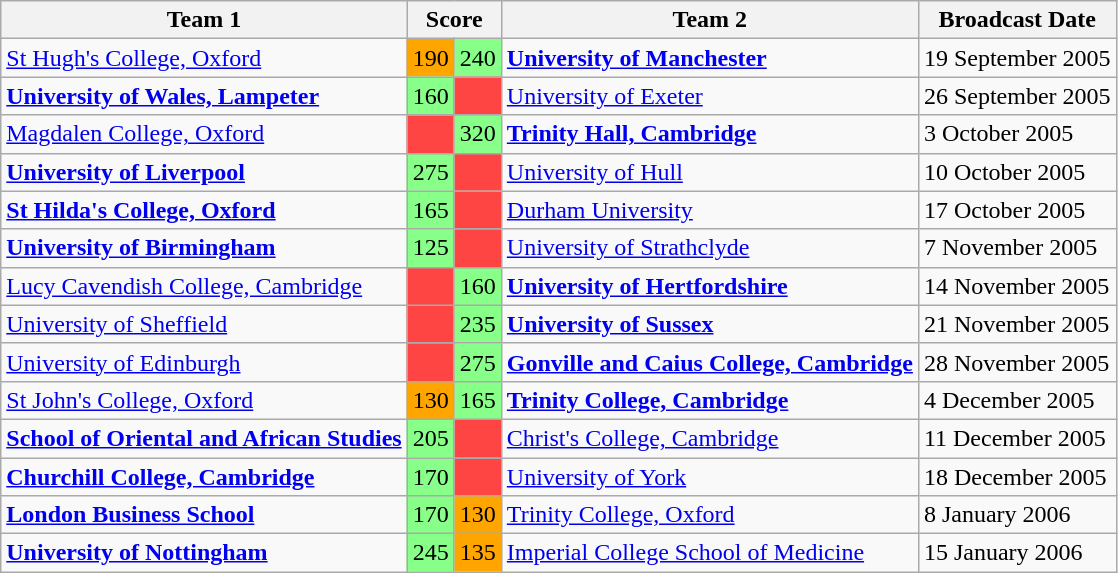<table class="wikitable" border="1">
<tr>
<th>Team 1</th>
<th colspan=2>Score</th>
<th>Team 2</th>
<th>Broadcast Date</th>
</tr>
<tr>
<td><a href='#'>St Hugh's College, Oxford</a></td>
<td style="background:orange">190</td>
<td style="background:#88ff88">240</td>
<td><strong><a href='#'>University of Manchester</a></strong></td>
<td>19 September 2005</td>
</tr>
<tr>
<td><strong><a href='#'>University of Wales, Lampeter</a></strong></td>
<td style="background:#88ff88">160</td>
<td style="background:#ff4444"></td>
<td><a href='#'>University of Exeter</a></td>
<td>26 September 2005</td>
</tr>
<tr>
<td><a href='#'>Magdalen College, Oxford</a></td>
<td style="background:#ff4444"></td>
<td style="background:#88ff88">320</td>
<td><strong><a href='#'>Trinity Hall, Cambridge</a></strong></td>
<td>3 October 2005</td>
</tr>
<tr>
<td><strong><a href='#'>University of Liverpool</a></strong></td>
<td style="background:#88ff88">275</td>
<td style="background:#ff4444"></td>
<td><a href='#'>University of Hull</a></td>
<td>10 October 2005</td>
</tr>
<tr>
<td><strong><a href='#'>St Hilda's College, Oxford</a></strong></td>
<td style="background:#88ff88">165</td>
<td style="background:#ff4444"></td>
<td><a href='#'>Durham University</a></td>
<td>17 October 2005</td>
</tr>
<tr>
<td><strong><a href='#'>University of Birmingham</a></strong></td>
<td style="background:#88ff88">125</td>
<td style="background:#ff4444"></td>
<td><a href='#'>University of Strathclyde</a></td>
<td>7 November 2005</td>
</tr>
<tr>
<td><a href='#'>Lucy Cavendish College, Cambridge</a></td>
<td style="background:#ff4444"></td>
<td style="background:#88ff88">160</td>
<td><strong><a href='#'>University of Hertfordshire</a></strong></td>
<td>14 November 2005</td>
</tr>
<tr>
<td><a href='#'>University of Sheffield</a></td>
<td style="background:#ff4444"></td>
<td style="background:#88ff88">235</td>
<td><strong><a href='#'>University of Sussex</a></strong></td>
<td>21 November 2005</td>
</tr>
<tr>
<td><a href='#'>University of Edinburgh</a></td>
<td style="background:#ff4444"></td>
<td style="background:#88ff88">275</td>
<td><strong><a href='#'>Gonville and Caius College, Cambridge</a></strong></td>
<td>28 November 2005</td>
</tr>
<tr>
<td><a href='#'>St John's College, Oxford</a></td>
<td style="background:orange">130</td>
<td style="background:#88ff88">165</td>
<td><strong><a href='#'>Trinity College, Cambridge</a></strong></td>
<td>4 December 2005</td>
</tr>
<tr>
<td><strong><a href='#'>School of Oriental and African Studies</a></strong></td>
<td style="background:#88ff88">205</td>
<td style="background:#ff4444"></td>
<td><a href='#'>Christ's College, Cambridge</a></td>
<td>11 December 2005</td>
</tr>
<tr>
<td><strong><a href='#'>Churchill College, Cambridge</a></strong></td>
<td style="background:#88ff88">170</td>
<td style="background:#ff4444"></td>
<td><a href='#'>University of York</a></td>
<td>18 December 2005</td>
</tr>
<tr>
<td><strong><a href='#'>London Business School</a></strong></td>
<td style="background:#88ff88">170</td>
<td style="background:orange">130</td>
<td><a href='#'>Trinity College, Oxford</a></td>
<td>8 January 2006</td>
</tr>
<tr>
<td><strong><a href='#'>University of Nottingham</a></strong></td>
<td style="background:#88ff88">245</td>
<td style="background:orange">135</td>
<td><a href='#'>Imperial College School of Medicine</a></td>
<td>15 January 2006</td>
</tr>
</table>
